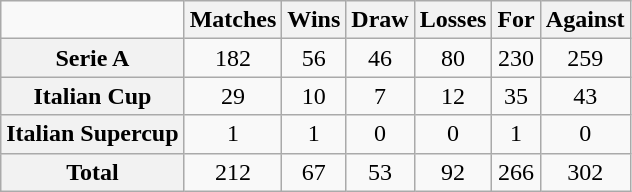<table class="wikitable" style="text-align: center;">
<tr>
<td></td>
<th>Matches</th>
<th>Wins</th>
<th>Draw</th>
<th>Losses</th>
<th>For</th>
<th>Against</th>
</tr>
<tr>
<th>Serie A</th>
<td>182</td>
<td>56</td>
<td>46</td>
<td>80</td>
<td>230</td>
<td>259</td>
</tr>
<tr>
<th>Italian Cup</th>
<td>29</td>
<td>10</td>
<td>7</td>
<td>12</td>
<td>35</td>
<td>43</td>
</tr>
<tr>
<th>Italian Supercup</th>
<td>1</td>
<td>1</td>
<td>0</td>
<td>0</td>
<td>1</td>
<td>0</td>
</tr>
<tr>
<th>Total</th>
<td>212</td>
<td>67</td>
<td>53</td>
<td>92</td>
<td>266</td>
<td>302</td>
</tr>
</table>
